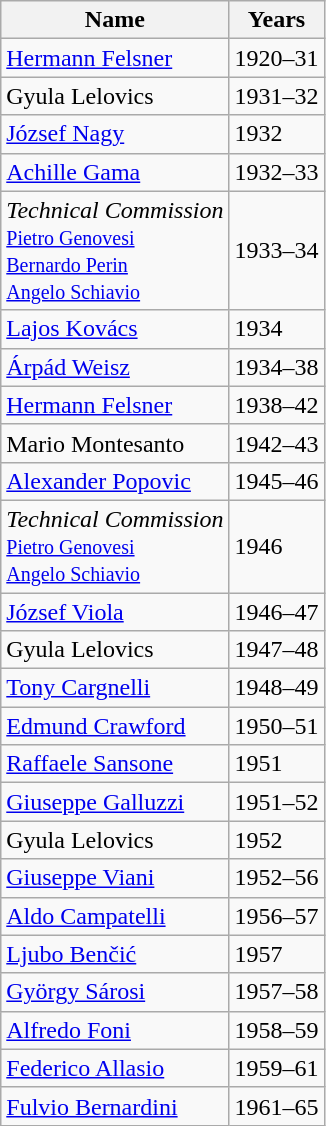<table class="wikitable" style="float:left; margin-right:1em;">
<tr>
<th>Name</th>
<th>Years</th>
</tr>
<tr>
<td><a href='#'>Hermann Felsner</a></td>
<td>1920–31</td>
</tr>
<tr>
<td>Gyula Lelovics</td>
<td>1931–32</td>
</tr>
<tr>
<td><a href='#'>József Nagy</a></td>
<td>1932</td>
</tr>
<tr>
<td><a href='#'>Achille Gama</a></td>
<td>1932–33</td>
</tr>
<tr>
<td><em>Technical Commission</em><br><small><a href='#'>Pietro Genovesi</a></small><br><small><a href='#'>Bernardo Perin</a></small><br><small><a href='#'>Angelo Schiavio</a></small></td>
<td>1933–34</td>
</tr>
<tr>
<td><a href='#'>Lajos Kovács</a></td>
<td>1934</td>
</tr>
<tr>
<td><a href='#'>Árpád Weisz</a></td>
<td>1934–38</td>
</tr>
<tr>
<td><a href='#'>Hermann Felsner</a></td>
<td>1938–42</td>
</tr>
<tr>
<td>Mario Montesanto</td>
<td>1942–43</td>
</tr>
<tr>
<td><a href='#'>Alexander Popovic</a></td>
<td>1945–46</td>
</tr>
<tr>
<td><em>Technical Commission</em><br><small><a href='#'>Pietro Genovesi</a></small><br><small><a href='#'>Angelo Schiavio</a></small></td>
<td>1946</td>
</tr>
<tr>
<td><a href='#'>József Viola</a></td>
<td>1946–47</td>
</tr>
<tr>
<td>Gyula Lelovics</td>
<td>1947–48</td>
</tr>
<tr>
<td><a href='#'>Tony Cargnelli</a></td>
<td>1948–49</td>
</tr>
<tr>
<td><a href='#'>Edmund Crawford</a></td>
<td>1950–51</td>
</tr>
<tr>
<td><a href='#'>Raffaele Sansone</a></td>
<td>1951</td>
</tr>
<tr>
<td><a href='#'>Giuseppe Galluzzi</a></td>
<td>1951–52</td>
</tr>
<tr>
<td>Gyula Lelovics</td>
<td>1952</td>
</tr>
<tr>
<td><a href='#'>Giuseppe Viani</a></td>
<td>1952–56</td>
</tr>
<tr>
<td><a href='#'>Aldo Campatelli</a></td>
<td>1956–57</td>
</tr>
<tr>
<td><a href='#'>Ljubo Benčić</a></td>
<td>1957</td>
</tr>
<tr>
<td><a href='#'>György Sárosi</a></td>
<td>1957–58</td>
</tr>
<tr>
<td><a href='#'>Alfredo Foni</a></td>
<td>1958–59</td>
</tr>
<tr>
<td><a href='#'>Federico Allasio</a></td>
<td>1959–61</td>
</tr>
<tr>
<td><a href='#'>Fulvio Bernardini</a></td>
<td>1961–65</td>
</tr>
</table>
